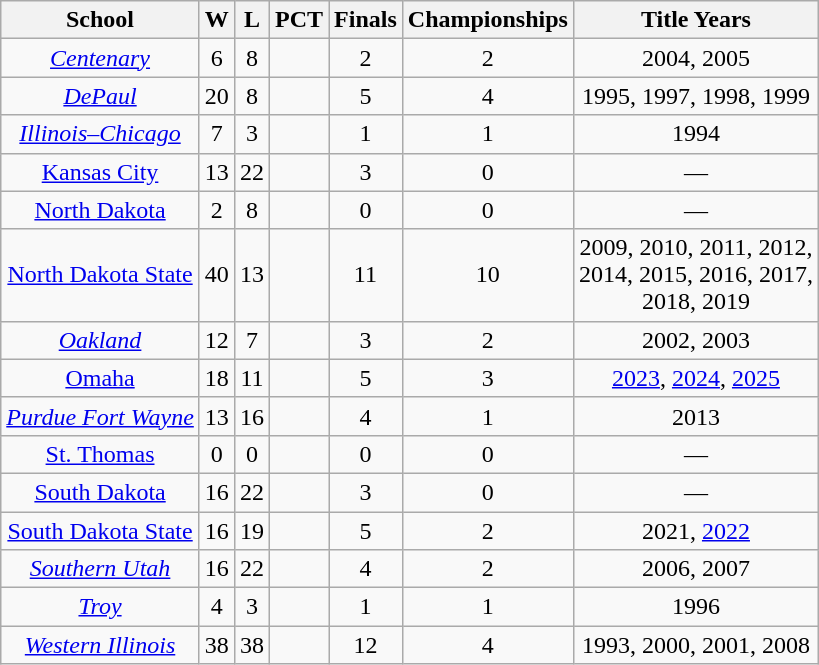<table class="wikitable sortable" style="text-align:center">
<tr>
<th>School</th>
<th>W</th>
<th>L</th>
<th>PCT</th>
<th>Finals</th>
<th>Championships</th>
<th>Title Years</th>
</tr>
<tr>
<td><em><a href='#'>Centenary</a></em></td>
<td>6</td>
<td>8</td>
<td></td>
<td>2</td>
<td>2</td>
<td>2004, 2005</td>
</tr>
<tr>
<td><em><a href='#'>DePaul</a></em></td>
<td>20</td>
<td>8</td>
<td></td>
<td>5</td>
<td>4</td>
<td>1995, 1997, 1998, 1999</td>
</tr>
<tr>
<td><em><a href='#'>Illinois–Chicago</a></em></td>
<td>7</td>
<td>3</td>
<td></td>
<td>1</td>
<td>1</td>
<td>1994</td>
</tr>
<tr>
<td><a href='#'>Kansas City</a></td>
<td>13</td>
<td>22</td>
<td></td>
<td>3</td>
<td>0</td>
<td>—</td>
</tr>
<tr>
<td><a href='#'>North Dakota</a></td>
<td>2</td>
<td>8</td>
<td></td>
<td>0</td>
<td>0</td>
<td>—</td>
</tr>
<tr>
<td><a href='#'>North Dakota State</a></td>
<td>40</td>
<td>13</td>
<td></td>
<td>11</td>
<td>10</td>
<td>2009, 2010, 2011, 2012,<br>2014, 2015, 2016, 2017,<br>2018, 2019</td>
</tr>
<tr>
<td><em><a href='#'>Oakland</a></em></td>
<td>12</td>
<td>7</td>
<td></td>
<td>3</td>
<td>2</td>
<td>2002, 2003</td>
</tr>
<tr>
<td><a href='#'>Omaha</a></td>
<td>18</td>
<td>11</td>
<td></td>
<td>5</td>
<td>3</td>
<td><a href='#'>2023</a>, <a href='#'>2024</a>, <a href='#'>2025</a></td>
</tr>
<tr>
<td><em><a href='#'>Purdue Fort Wayne</a></em></td>
<td>13</td>
<td>16</td>
<td></td>
<td>4</td>
<td>1</td>
<td>2013</td>
</tr>
<tr>
<td><a href='#'>St. Thomas</a></td>
<td>0</td>
<td>0</td>
<td></td>
<td>0</td>
<td>0</td>
<td>—</td>
</tr>
<tr>
<td><a href='#'>South Dakota</a></td>
<td>16</td>
<td>22</td>
<td></td>
<td>3</td>
<td>0</td>
<td>—</td>
</tr>
<tr>
<td><a href='#'>South Dakota State</a></td>
<td>16</td>
<td>19</td>
<td></td>
<td>5</td>
<td>2</td>
<td>2021, <a href='#'>2022</a></td>
</tr>
<tr>
<td><em><a href='#'>Southern Utah</a></em></td>
<td>16</td>
<td>22</td>
<td></td>
<td>4</td>
<td>2</td>
<td>2006, 2007</td>
</tr>
<tr>
<td><em><a href='#'>Troy</a></em></td>
<td>4</td>
<td>3</td>
<td></td>
<td>1</td>
<td>1</td>
<td>1996</td>
</tr>
<tr>
<td><em><a href='#'>Western Illinois</a></em></td>
<td>38</td>
<td>38</td>
<td></td>
<td>12</td>
<td>4</td>
<td>1993, 2000, 2001, 2008</td>
</tr>
</table>
